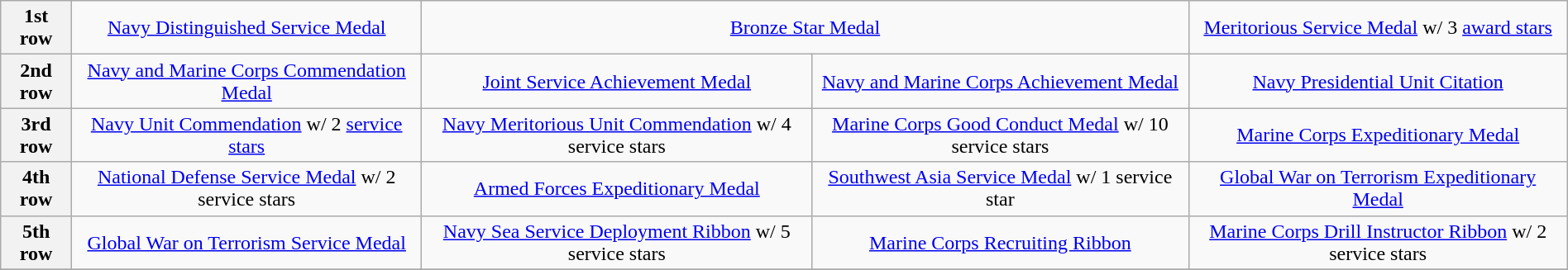<table class="wikitable" style="margin:1em auto; text-align:center;">
<tr>
<th>1st row</th>
<td colspan="1"><a href='#'>Navy Distinguished Service Medal</a></td>
<td colspan="2"><a href='#'>Bronze Star Medal</a></td>
<td colspan="1"><a href='#'>Meritorious Service Medal</a> w/ 3 <a href='#'>award stars</a></td>
</tr>
<tr>
<th>2nd row</th>
<td><a href='#'>Navy and Marine Corps Commendation Medal</a></td>
<td><a href='#'>Joint Service Achievement Medal</a></td>
<td><a href='#'>Navy and Marine Corps Achievement Medal</a></td>
<td><a href='#'>Navy Presidential Unit Citation</a></td>
</tr>
<tr>
<th>3rd row</th>
<td><a href='#'>Navy Unit Commendation</a> w/ 2 <a href='#'>service stars</a></td>
<td><a href='#'>Navy Meritorious Unit Commendation</a> w/ 4 service stars</td>
<td><a href='#'>Marine Corps Good Conduct Medal</a> w/ 10 service stars</td>
<td><a href='#'>Marine Corps Expeditionary Medal</a></td>
</tr>
<tr>
<th>4th row</th>
<td><a href='#'>National Defense Service Medal</a> w/ 2 service stars</td>
<td><a href='#'>Armed Forces Expeditionary Medal</a></td>
<td><a href='#'>Southwest Asia Service Medal</a> w/ 1 service star</td>
<td><a href='#'>Global War on Terrorism Expeditionary Medal</a></td>
</tr>
<tr>
<th>5th row</th>
<td><a href='#'>Global War on Terrorism Service Medal</a></td>
<td><a href='#'>Navy Sea Service Deployment Ribbon</a> w/ 5 service stars</td>
<td><a href='#'>Marine Corps Recruiting Ribbon</a></td>
<td><a href='#'>Marine Corps Drill Instructor Ribbon</a> w/ 2 service stars</td>
</tr>
<tr>
</tr>
</table>
